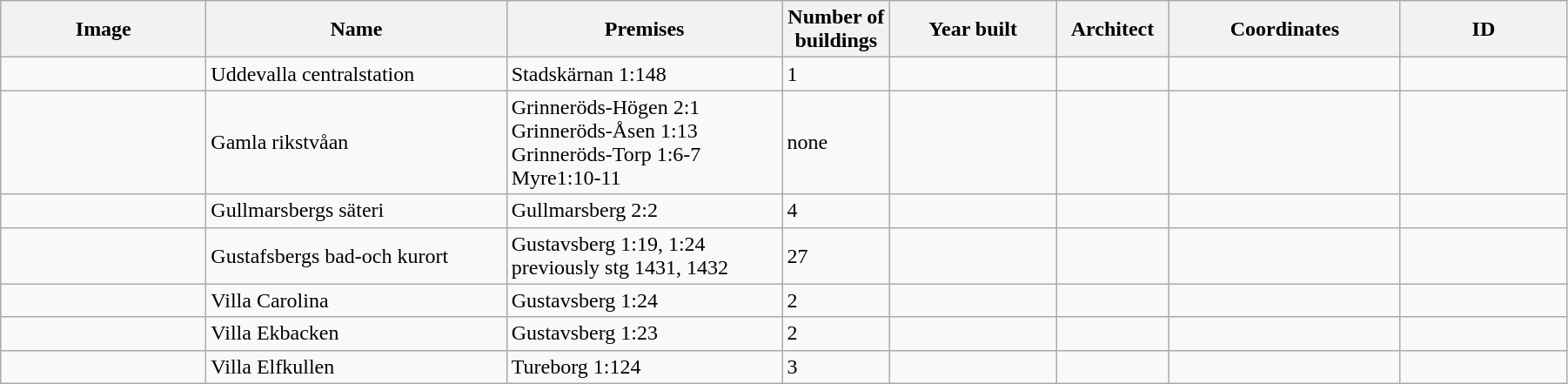<table class="wikitable" width="95%">
<tr>
<th width="150">Image</th>
<th>Name</th>
<th>Premises</th>
<th width="75">Number of<br>buildings</th>
<th width="120">Year built</th>
<th>Architect</th>
<th width="170">Coordinates</th>
<th width="120">ID</th>
</tr>
<tr>
<td></td>
<td>Uddevalla centralstation</td>
<td>Stadskärnan 1:148</td>
<td>1</td>
<td></td>
<td></td>
<td></td>
<td></td>
</tr>
<tr>
<td></td>
<td E6_(Sverige)#Äldre väg (Rikstvåan)>Gamla rikstvåan</td>
<td>Grinneröds-Högen 2:1<br>Grinneröds-Åsen 1:13<br>Grinneröds-Torp 1:6-7<br>Myre1:10-11</td>
<td>none</td>
<td></td>
<td></td>
<td></td>
<td></td>
</tr>
<tr>
<td></td>
<td>Gullmarsbergs säteri</td>
<td>Gullmarsberg 2:2</td>
<td>4</td>
<td></td>
<td></td>
<td></td>
<td></td>
</tr>
<tr>
<td></td>
<td>Gustafsbergs bad-och kurort</td>
<td>Gustavsberg 1:19, 1:24<br>previously stg 1431, 1432</td>
<td>27</td>
<td></td>
<td></td>
<td></td>
<td></td>
</tr>
<tr>
<td></td>
<td Villa Carolina, Gustafsberg>Villa Carolina</td>
<td>Gustavsberg 1:24</td>
<td>2</td>
<td></td>
<td></td>
<td></td>
<td></td>
</tr>
<tr>
<td></td>
<td Villa Ekbacken, Gustafsberg>Villa Ekbacken</td>
<td>Gustavsberg 1:23</td>
<td>2</td>
<td></td>
<td></td>
<td></td>
<td></td>
</tr>
<tr>
<td></td>
<td>Villa Elfkullen</td>
<td>Tureborg 1:124</td>
<td>3</td>
<td></td>
<td></td>
<td></td>
<td></td>
</tr>
</table>
